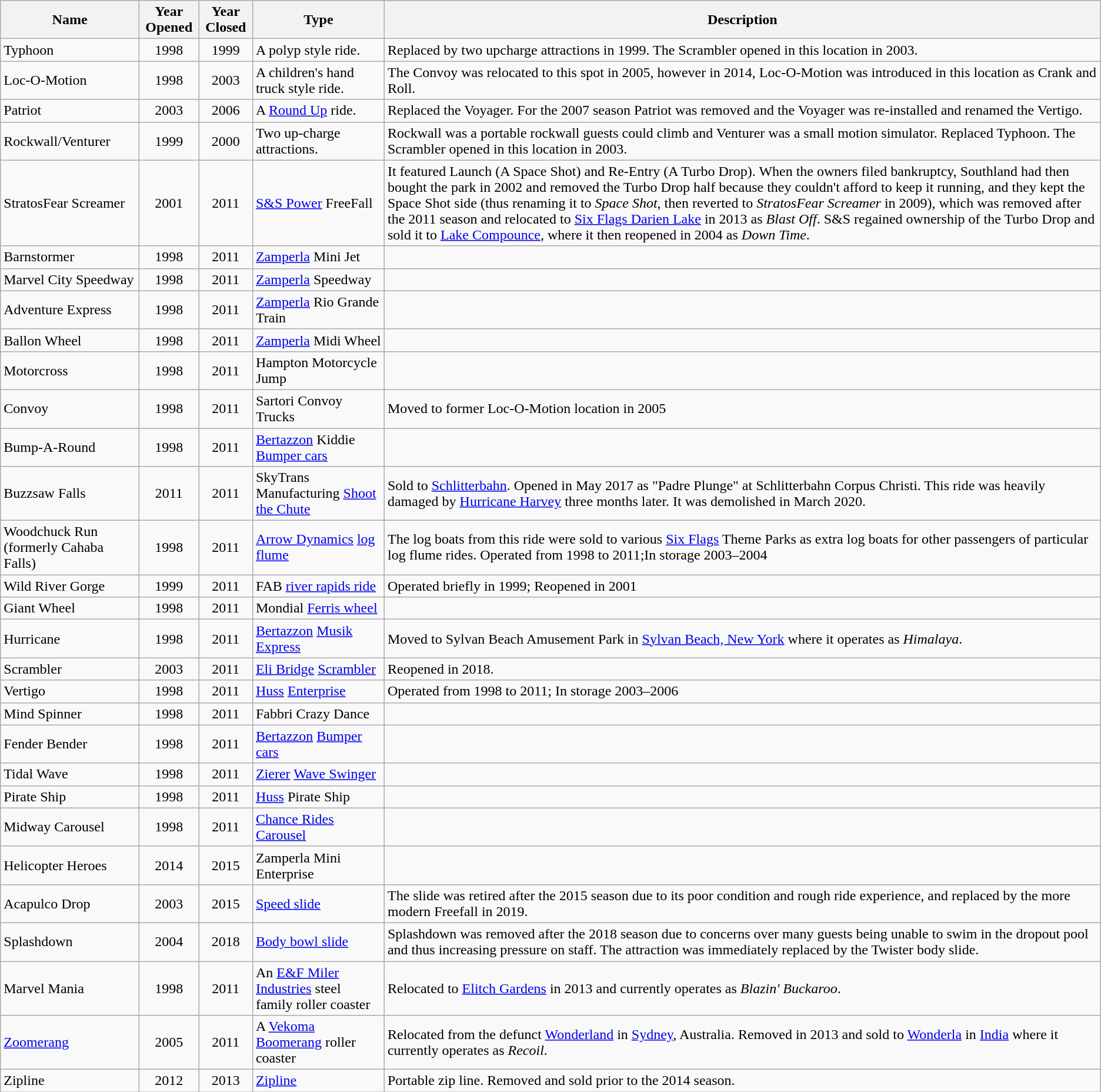<table class="wikitable sortable" border="1">
<tr>
<th>Name</th>
<th>Year Opened</th>
<th>Year Closed</th>
<th>Type</th>
<th class="unsortable">Description</th>
</tr>
<tr>
<td>Typhoon</td>
<td align=center>1998</td>
<td align=center>1999</td>
<td>A polyp style ride.</td>
<td>Replaced by two upcharge attractions in 1999. The Scrambler opened in this location in 2003.</td>
</tr>
<tr>
<td>Loc-O-Motion</td>
<td align=center>1998</td>
<td align=center>2003</td>
<td>A children's hand truck style ride.</td>
<td>The Convoy was relocated to this spot in 2005, however in 2014, Loc-O-Motion was introduced in this location as Crank and Roll.</td>
</tr>
<tr>
<td>Patriot</td>
<td align=center>2003</td>
<td align=center>2006</td>
<td>A <a href='#'>Round Up</a> ride.</td>
<td>Replaced the Voyager. For the 2007 season Patriot was removed and the Voyager was re-installed and renamed the Vertigo.</td>
</tr>
<tr>
<td>Rockwall/Venturer</td>
<td align=center>1999</td>
<td align=center>2000</td>
<td>Two up-charge attractions.</td>
<td>Rockwall was a portable rockwall guests could climb and Venturer was a small motion simulator. Replaced Typhoon. The Scrambler opened in this location in 2003.</td>
</tr>
<tr>
<td>StratosFear Screamer</td>
<td align=center>2001</td>
<td align=center>2011</td>
<td><a href='#'>S&S Power</a> FreeFall</td>
<td>It featured Launch (A Space Shot) and Re-Entry (A Turbo Drop). When the owners filed bankruptcy, Southland had then bought the park in 2002 and removed the Turbo Drop half because they couldn't afford to keep it running, and they kept the Space Shot side (thus renaming it to <em>Space Shot</em>, then reverted to <em>StratosFear Screamer</em> in 2009), which was removed after the 2011 season and relocated to <a href='#'>Six Flags Darien Lake</a> in 2013 as <em>Blast Off</em>. S&S regained ownership of the Turbo Drop and sold it to <a href='#'>Lake Compounce</a>, where it then reopened in 2004 as <em>Down Time</em>.</td>
</tr>
<tr>
<td>Barnstormer</td>
<td align=center>1998</td>
<td align=center>2011</td>
<td><a href='#'>Zamperla</a> Mini Jet</td>
<td></td>
</tr>
<tr>
<td>Marvel City Speedway</td>
<td align=center>1998</td>
<td align=center>2011</td>
<td><a href='#'>Zamperla</a> Speedway</td>
<td></td>
</tr>
<tr>
<td>Adventure Express</td>
<td align=center>1998</td>
<td align=center>2011</td>
<td><a href='#'>Zamperla</a> Rio Grande Train</td>
<td></td>
</tr>
<tr>
<td>Ballon Wheel</td>
<td align=center>1998</td>
<td align=center>2011</td>
<td><a href='#'>Zamperla</a> Midi Wheel</td>
<td></td>
</tr>
<tr>
<td>Motorcross</td>
<td align=center>1998</td>
<td align=center>2011</td>
<td>Hampton Motorcycle Jump</td>
<td></td>
</tr>
<tr>
<td>Convoy</td>
<td align=center>1998</td>
<td align=center>2011</td>
<td>Sartori Convoy Trucks</td>
<td>Moved to former Loc-O-Motion location in 2005</td>
</tr>
<tr>
<td>Bump-A-Round</td>
<td align=center>1998</td>
<td align=center>2011</td>
<td><a href='#'>Bertazzon</a> Kiddie <a href='#'>Bumper cars</a></td>
<td></td>
</tr>
<tr>
<td>Buzzsaw Falls</td>
<td align=center>2011</td>
<td align=center>2011</td>
<td>SkyTrans Manufacturing <a href='#'>Shoot the Chute</a></td>
<td>Sold to <a href='#'>Schlitterbahn</a>. Opened in May 2017 as "Padre Plunge" at Schlitterbahn Corpus Christi. This ride was heavily damaged by <a href='#'>Hurricane Harvey</a> three months later. It was demolished in March 2020.</td>
</tr>
<tr>
<td>Woodchuck Run (formerly Cahaba Falls)</td>
<td align=center>1998</td>
<td align=center>2011</td>
<td><a href='#'>Arrow Dynamics</a> <a href='#'>log flume</a></td>
<td>The log boats from this ride were sold to various <a href='#'>Six Flags</a> Theme Parks as extra log boats for other passengers of particular log flume rides. Operated from 1998 to 2011;In storage 2003–2004</td>
</tr>
<tr>
<td>Wild River Gorge</td>
<td align=center>1999</td>
<td align=center>2011</td>
<td>FAB <a href='#'>river rapids ride</a></td>
<td>Operated briefly in 1999; Reopened in 2001</td>
</tr>
<tr>
<td>Giant Wheel</td>
<td align=center>1998</td>
<td align=center>2011</td>
<td>Mondial <a href='#'>Ferris wheel</a></td>
<td></td>
</tr>
<tr>
<td>Hurricane</td>
<td align=center>1998</td>
<td align=center>2011</td>
<td><a href='#'>Bertazzon</a> <a href='#'>Musik Express</a></td>
<td>Moved to Sylvan Beach Amusement Park in <a href='#'>Sylvan Beach, New York</a> where it operates as <em>Himalaya</em>.</td>
</tr>
<tr>
<td>Scrambler</td>
<td align=center>2003</td>
<td align=center>2011</td>
<td><a href='#'>Eli Bridge</a> <a href='#'>Scrambler</a></td>
<td>Reopened in 2018.</td>
</tr>
<tr>
<td>Vertigo</td>
<td align=center>1998</td>
<td align=center>2011</td>
<td><a href='#'>Huss</a> <a href='#'>Enterprise</a></td>
<td>Operated from 1998 to 2011; In storage 2003–2006</td>
</tr>
<tr>
<td>Mind Spinner</td>
<td align=center>1998</td>
<td align=center>2011</td>
<td>Fabbri Crazy Dance</td>
<td></td>
</tr>
<tr>
<td>Fender Bender</td>
<td align=center>1998</td>
<td align=center>2011</td>
<td><a href='#'>Bertazzon</a> <a href='#'>Bumper cars</a></td>
<td></td>
</tr>
<tr>
<td>Tidal Wave</td>
<td align=center>1998</td>
<td align=center>2011</td>
<td><a href='#'>Zierer</a> <a href='#'>Wave Swinger</a></td>
<td></td>
</tr>
<tr>
<td>Pirate Ship</td>
<td align=center>1998</td>
<td align=center>2011</td>
<td><a href='#'>Huss</a> Pirate Ship</td>
<td></td>
</tr>
<tr>
<td>Midway Carousel</td>
<td align=center>1998</td>
<td align=center>2011</td>
<td><a href='#'>Chance Rides</a> <a href='#'>Carousel</a></td>
<td></td>
</tr>
<tr>
<td>Helicopter Heroes</td>
<td align=center>2014</td>
<td align=center>2015</td>
<td>Zamperla Mini Enterprise</td>
<td></td>
</tr>
<tr>
<td>Acapulco Drop</td>
<td align=center>2003</td>
<td align=center>2015</td>
<td><a href='#'>Speed slide</a></td>
<td>The slide was retired after the 2015 season due to its poor condition and rough ride experience, and replaced by the more modern Freefall in 2019.</td>
</tr>
<tr>
<td>Splashdown</td>
<td align=center>2004</td>
<td align=center>2018</td>
<td><a href='#'>Body bowl slide</a></td>
<td>Splashdown was removed after the 2018 season due to concerns over many guests being unable to swim in the dropout pool and thus increasing pressure on staff. The attraction was immediately replaced by the Twister body slide.</td>
</tr>
<tr>
<td>Marvel Mania</td>
<td align=center>1998</td>
<td align=center>2011</td>
<td>An <a href='#'>E&F Miler Industries</a> steel family roller coaster</td>
<td>Relocated to <a href='#'>Elitch Gardens</a> in 2013 and currently operates as <em>Blazin' Buckaroo</em>.</td>
</tr>
<tr>
<td><a href='#'>Zoomerang</a></td>
<td align=center>2005</td>
<td align=center>2011</td>
<td>A <a href='#'>Vekoma</a> <a href='#'>Boomerang</a> roller coaster</td>
<td>Relocated from the defunct <a href='#'>Wonderland</a> in <a href='#'>Sydney</a>, Australia. Removed in 2013 and sold to <a href='#'>Wonderla</a> in <a href='#'>India</a> where it currently operates as <em>Recoil</em>.</td>
</tr>
<tr>
<td>Zipline</td>
<td align=center>2012</td>
<td align=center>2013</td>
<td><a href='#'>Zipline</a></td>
<td>Portable zip line. Removed and sold prior to the 2014 season.</td>
</tr>
</table>
